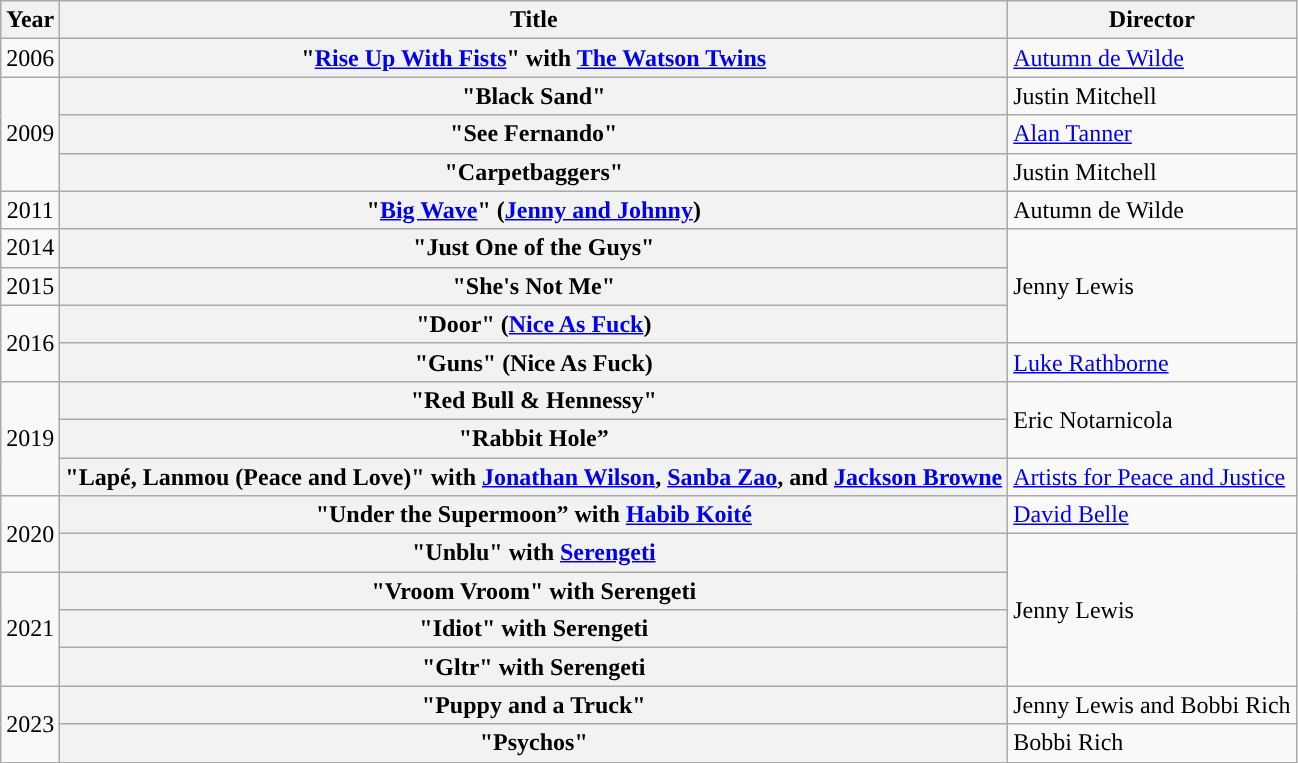<table class="wikitable plainrowheaders">
<tr>
<th scope="col">Year</th>
<th scope="col">Title</th>
<th scope="col">Director</th>
</tr>
<tr>
<td style="text-align:center;">2006</td>
<th scope="row">"<a href='#'>Rise Up With Fists</a>" with <a href='#'>The Watson Twins</a></th>
<td><a href='#'>Autumn de Wilde</a></td>
</tr>
<tr>
<td rowspan="3" style="text-align:center;">2009</td>
<th scope="row">"Black Sand"</th>
<td>Justin Mitchell</td>
</tr>
<tr>
<th scope="row">"See Fernando"</th>
<td><a href='#'>Alan Tanner</a></td>
</tr>
<tr>
<th scope="row">"Carpetbaggers"</th>
<td>Justin Mitchell</td>
</tr>
<tr>
<td style="text-align:center;">2011</td>
<th scope="row">"<a href='#'>Big Wave</a>" (<a href='#'>Jenny and Johnny</a>)</th>
<td>Autumn de Wilde</td>
</tr>
<tr>
<td style="text-align:center;">2014</td>
<th scope="row">"Just One of the Guys"</th>
<td rowspan="3">Jenny Lewis</td>
</tr>
<tr>
<td style="text-align:center;">2015</td>
<th scope="row">"She's Not Me"</th>
</tr>
<tr>
<td rowspan="2" style="text-align:center;">2016</td>
<th scope="row">"Door" (<a href='#'>Nice As Fuck</a>)</th>
</tr>
<tr>
<th scope="row">"Guns" (Nice As Fuck)</th>
<td><a href='#'>Luke Rathborne</a></td>
</tr>
<tr>
<td rowspan="3" style="text-align:center;">2019</td>
<th scope="row">"Red Bull & Hennessy"</th>
<td rowspan="2”">Eric Notarnicola</td>
</tr>
<tr>
<th scope="row">"Rabbit Hole”</th>
</tr>
<tr>
<th scope="row">"Lapé, Lanmou (Peace and Love)" with <a href='#'>Jonathan Wilson</a>, <a href='#'>Sanba Zao</a>, and <a href='#'>Jackson Browne</a></th>
<td><a href='#'>Artists for Peace and Justice</a></td>
</tr>
<tr>
<td rowspan="2" style="text-align:center;">2020</td>
<th scope="row">"Under the Supermoon” with <a href='#'>Habib Koité</a></th>
<td><a href='#'>David Belle</a></td>
</tr>
<tr>
<th scope="row">"Unblu" with <a href='#'>Serengeti</a></th>
<td rowspan="4”">Jenny Lewis</td>
</tr>
<tr>
<td rowspan="3" style="text-align:center;">2021</td>
<th scope="row">"Vroom Vroom" with Serengeti</th>
</tr>
<tr>
<th scope="row">"Idiot" with Serengeti</th>
</tr>
<tr>
<th scope="row">"Gltr" with Serengeti</th>
</tr>
<tr>
<td rowspan="2" style="text-align:center;">2023</td>
<th scope="row">"Puppy and a Truck"</th>
<td>Jenny Lewis and Bobbi Rich</td>
</tr>
<tr>
<th scope="row">"Psychos"</th>
<td>Bobbi Rich</td>
</tr>
</table>
